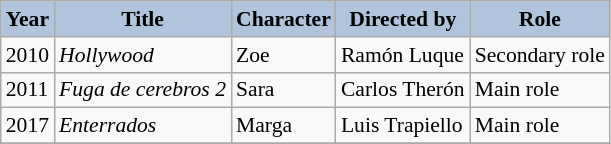<table class="wikitable" style="font-size: 90%;">
<tr>
<th style="background: #B0C4DE;">Year</th>
<th style="background: #B0C4DE;">Title</th>
<th style="background: #B0C4DE;">Character</th>
<th style="background: #B0C4DE;">Directed by</th>
<th style="background: #B0C4DE;">Role</th>
</tr>
<tr>
<td>2010</td>
<td><em>Hollywood</em></td>
<td>Zoe</td>
<td>Ramón Luque</td>
<td>Secondary role</td>
</tr>
<tr>
<td>2011</td>
<td><em>Fuga de cerebros 2</em></td>
<td>Sara</td>
<td>Carlos Therón</td>
<td>Main role</td>
</tr>
<tr>
<td>2017</td>
<td><em>Enterrados</em></td>
<td>Marga</td>
<td>Luis Trapiello</td>
<td>Main role</td>
</tr>
<tr>
</tr>
</table>
